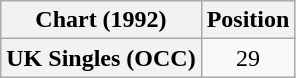<table class="wikitable plainrowheaders" style="text-align:center">
<tr>
<th>Chart (1992)</th>
<th>Position</th>
</tr>
<tr>
<th scope="row">UK Singles (OCC)</th>
<td>29</td>
</tr>
</table>
